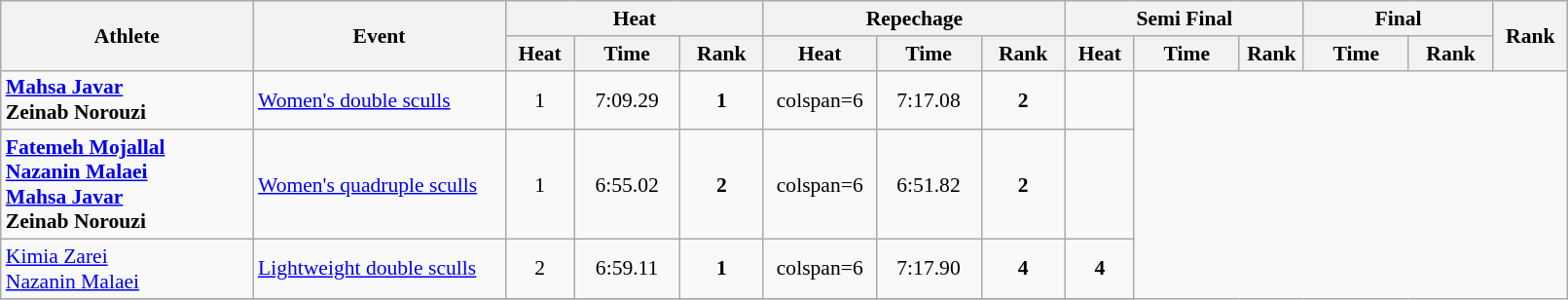<table class="wikitable" width="85%" style="text-align:center; font-size:90%">
<tr>
<th rowspan="2" width="12%">Athlete</th>
<th rowspan="2" width="12%">Event</th>
<th colspan="3" width="12%">Heat</th>
<th colspan="3" width="12%">Repechage</th>
<th colspan="3" width="9%">Semi Final</th>
<th colspan="2" width="9%">Final</th>
<th rowspan="2" width="3%">Rank</th>
</tr>
<tr>
<th width="3%">Heat</th>
<th width="5%">Time</th>
<th>Rank</th>
<th width="3%">Heat</th>
<th width="5%">Time</th>
<th>Rank</th>
<th width="3%">Heat</th>
<th width="5%">Time</th>
<th>Rank</th>
<th width="5%">Time</th>
<th>Rank</th>
</tr>
<tr>
<td align=left><strong><a href='#'>Mahsa Javar</a></strong><br><strong>Zeinab Norouzi</strong></td>
<td align=left><a href='#'>Women's double sculls</a></td>
<td>1</td>
<td>7:09.29</td>
<td><strong>1</strong> <strong></strong></td>
<td>colspan=6 </td>
<td>7:17.08</td>
<td><strong>2</strong></td>
<td></td>
</tr>
<tr>
<td align=left><strong><a href='#'>Fatemeh Mojallal</a><br><a href='#'>Nazanin Malaei</a><br><a href='#'>Mahsa Javar</a><br>Zeinab Norouzi</strong></td>
<td align=left><a href='#'>Women's quadruple sculls</a></td>
<td>1</td>
<td>6:55.02</td>
<td><strong>2</strong> <strong></strong></td>
<td>colspan=6 </td>
<td>6:51.82</td>
<td><strong>2</strong></td>
<td></td>
</tr>
<tr>
<td align=left><a href='#'>Kimia Zarei</a><br><a href='#'>Nazanin Malaei</a></td>
<td align=left><a href='#'>Lightweight double sculls</a></td>
<td>2</td>
<td>6:59.11</td>
<td><strong>1</strong> <strong></strong></td>
<td>colspan=6 </td>
<td>7:17.90</td>
<td><strong>4</strong></td>
<td><strong>4</strong></td>
</tr>
<tr>
</tr>
</table>
